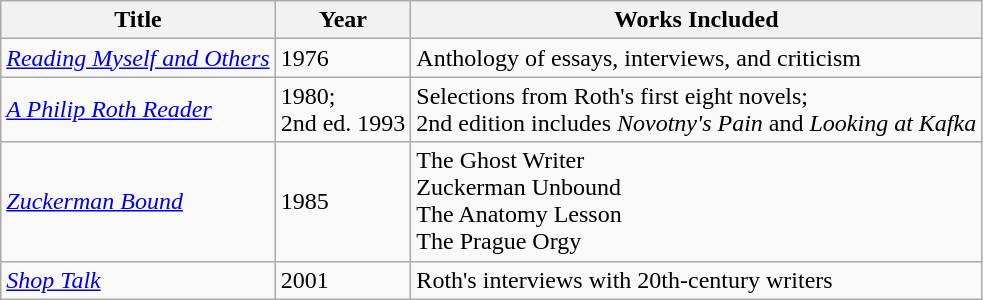<table class="wikitable sortable">
<tr>
<th>Title</th>
<th>Year</th>
<th>Works Included</th>
</tr>
<tr>
<td><em><a href='#'>Reading Myself and Others</a></em></td>
<td>1976</td>
<td>Anthology of essays, interviews, and criticism</td>
</tr>
<tr>
<td><em><a href='#'>A Philip Roth Reader</a></em></td>
<td>1980;<br>2nd ed. 1993</td>
<td>Selections from Roth's first eight novels;<br>2nd edition includes <em>Novotny's Pain</em> and <em>Looking at Kafka</em></td>
</tr>
<tr>
<td><em><a href='#'>Zuckerman Bound</a></em></td>
<td>1985</td>
<td>The Ghost Writer<br>Zuckerman Unbound<br>The Anatomy Lesson<br>The Prague Orgy</td>
</tr>
<tr>
<td><em><a href='#'>Shop Talk</a></em></td>
<td>2001</td>
<td>Roth's interviews with 20th-century writers</td>
</tr>
</table>
